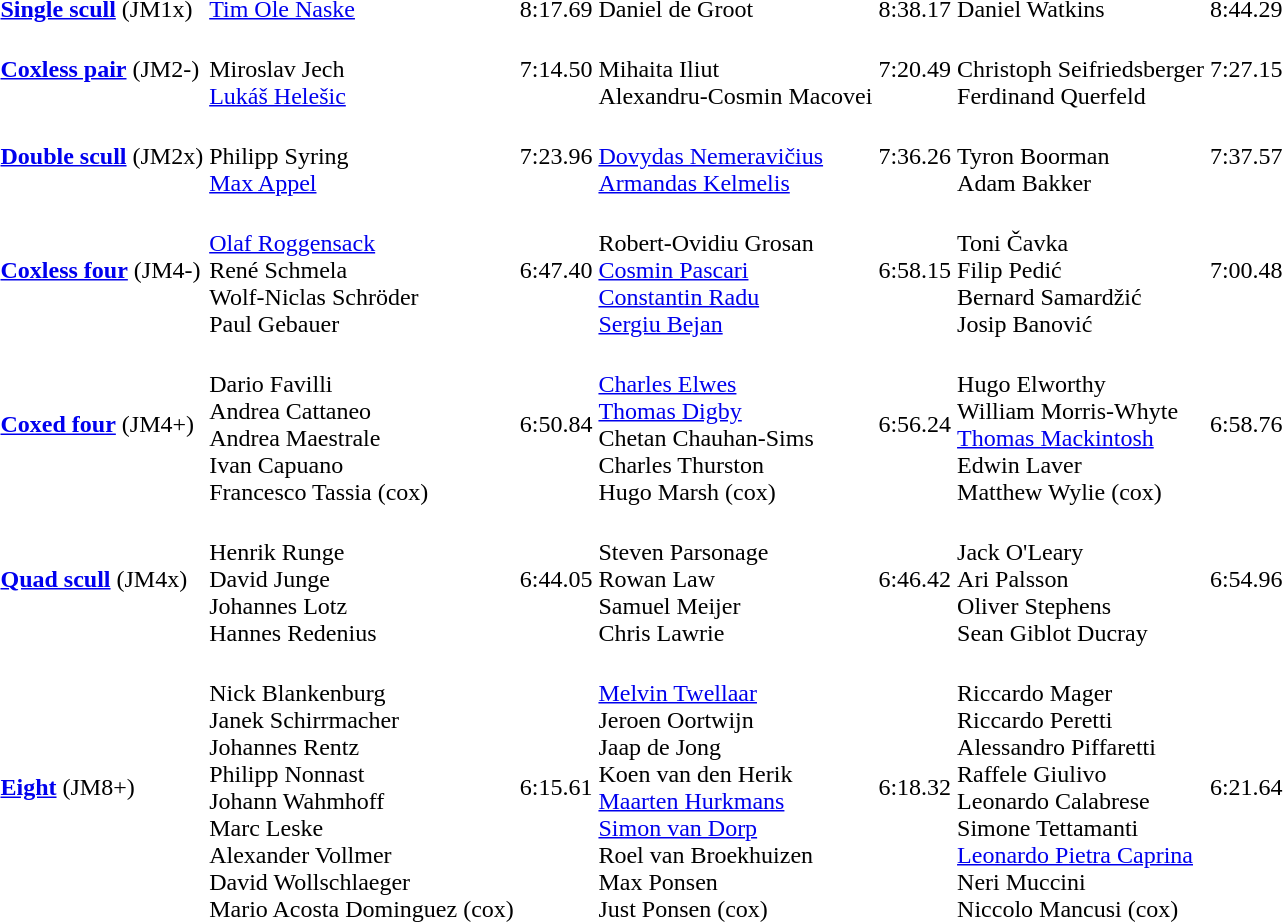<table>
<tr>
<td><strong><a href='#'>Single scull</a></strong> (JM1x)</td>
<td><a href='#'>Tim Ole Naske</a><br></td>
<td>8:17.69</td>
<td>Daniel de Groot<br></td>
<td>8:38.17</td>
<td>Daniel Watkins<br></td>
<td>8:44.29</td>
</tr>
<tr>
<td><strong><a href='#'>Coxless pair</a></strong> (JM2-)</td>
<td><br>Miroslav Jech<br><a href='#'>Lukáš Helešic</a></td>
<td>7:14.50</td>
<td><br>Mihaita Iliut<br>Alexandru-Cosmin Macovei</td>
<td>7:20.49</td>
<td><br>Christoph Seifriedsberger<br>Ferdinand Querfeld</td>
<td>7:27.15</td>
</tr>
<tr>
<td><strong><a href='#'>Double scull</a></strong> (JM2x)</td>
<td><br>Philipp Syring<br><a href='#'>Max Appel</a></td>
<td>7:23.96</td>
<td><br><a href='#'>Dovydas Nemeravičius</a><br><a href='#'>Armandas Kelmelis</a></td>
<td>7:36.26</td>
<td><br>Tyron Boorman<br>Adam Bakker</td>
<td>7:37.57</td>
</tr>
<tr>
<td><strong><a href='#'>Coxless four</a></strong> (JM4-)</td>
<td><br><a href='#'>Olaf Roggensack</a><br>René Schmela<br>Wolf-Niclas Schröder<br>Paul Gebauer</td>
<td>6:47.40</td>
<td><br>Robert-Ovidiu Grosan<br><a href='#'>Cosmin Pascari</a><br><a href='#'>Constantin Radu</a><br><a href='#'>Sergiu Bejan</a></td>
<td>6:58.15</td>
<td><br>Toni Čavka<br>Filip Pedić<br>Bernard Samardžić<br>Josip Banović</td>
<td>7:00.48</td>
</tr>
<tr>
<td><strong><a href='#'>Coxed four</a></strong> (JM4+)</td>
<td><br>Dario Favilli<br>Andrea Cattaneo<br>Andrea Maestrale<br>Ivan Capuano<br>Francesco Tassia (cox)</td>
<td>6:50.84</td>
<td><br><a href='#'>Charles Elwes</a><br><a href='#'>Thomas Digby</a><br>Chetan Chauhan-Sims<br>Charles Thurston<br>Hugo Marsh (cox)</td>
<td>6:56.24</td>
<td><br>Hugo Elworthy<br>William Morris-Whyte<br><a href='#'>Thomas Mackintosh</a><br>Edwin Laver<br>Matthew Wylie (cox)</td>
<td>6:58.76</td>
</tr>
<tr>
<td><strong><a href='#'>Quad scull</a></strong> (JM4x)</td>
<td><br>Henrik Runge<br>David Junge<br>Johannes Lotz<br>Hannes Redenius</td>
<td>6:44.05</td>
<td><br>Steven Parsonage<br>Rowan Law<br>Samuel Meijer<br>Chris Lawrie</td>
<td>6:46.42</td>
<td><br>Jack O'Leary<br>Ari Palsson<br>Oliver Stephens<br>Sean Giblot Ducray</td>
<td>6:54.96</td>
</tr>
<tr>
<td><strong><a href='#'>Eight</a></strong> (JM8+)</td>
<td><br>Nick Blankenburg<br>Janek Schirrmacher<br>Johannes Rentz<br>Philipp Nonnast<br>Johann Wahmhoff<br>Marc Leske<br>Alexander Vollmer<br>David Wollschlaeger<br>Mario Acosta Dominguez (cox)</td>
<td>6:15.61</td>
<td><br><a href='#'>Melvin Twellaar</a><br>Jeroen Oortwijn<br>Jaap de Jong<br>Koen van den Herik<br><a href='#'>Maarten Hurkmans</a><br><a href='#'>Simon van Dorp</a><br>Roel van Broekhuizen<br>Max Ponsen<br>Just Ponsen (cox)</td>
<td>6:18.32</td>
<td><br>Riccardo Mager<br>Riccardo Peretti<br>Alessandro Piffaretti<br>Raffele Giulivo<br>Leonardo Calabrese<br>Simone Tettamanti<br><a href='#'>Leonardo Pietra Caprina</a><br>Neri Muccini<br>Niccolo Mancusi (cox)</td>
<td>6:21.64</td>
</tr>
</table>
